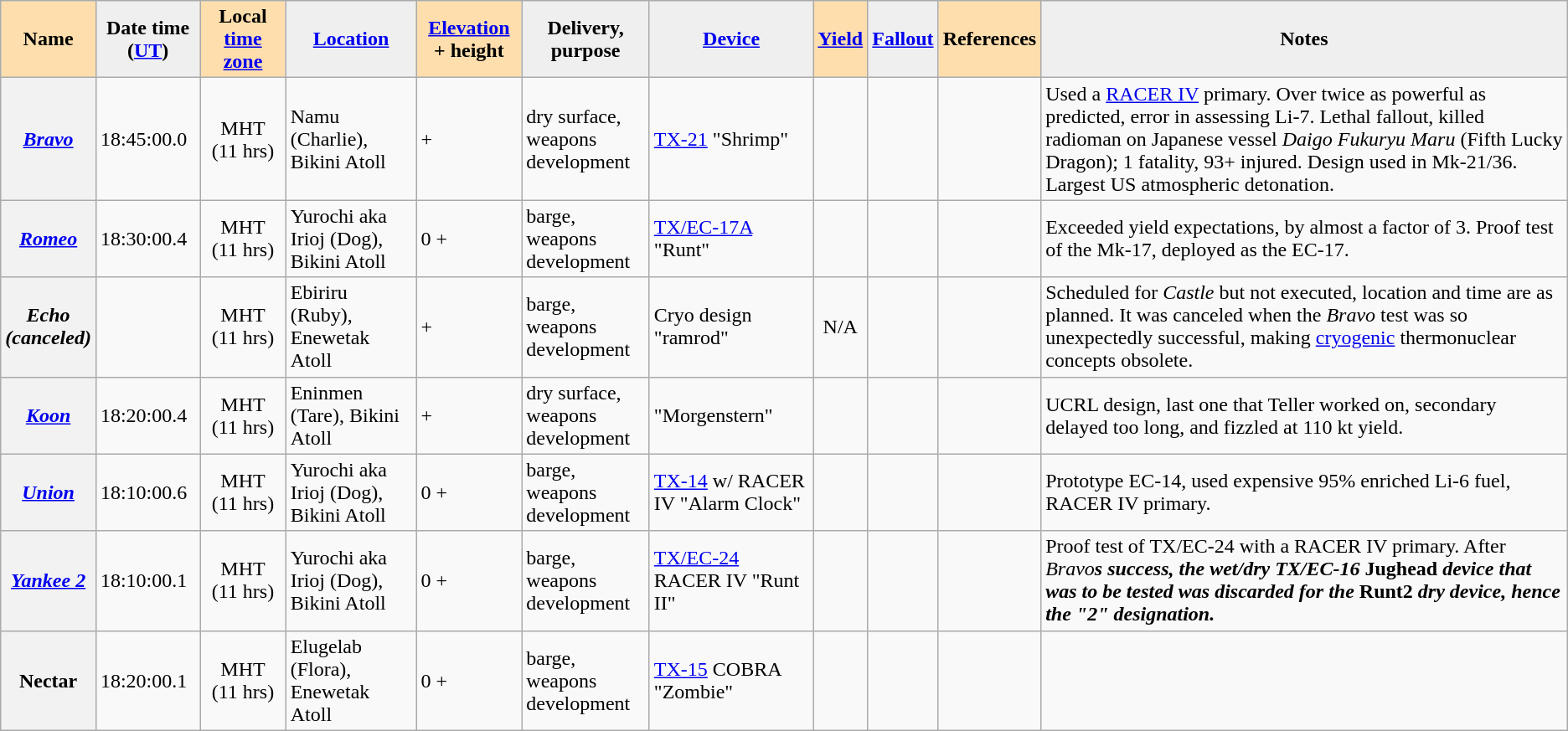<table class="wikitable sortable">
<tr>
<th style="background:#ffdead;">Name </th>
<th style="background:#efefef;">Date time (<a href='#'>UT</a>)</th>
<th style="background:#ffdead;">Local <a href='#'>time zone</a></th>
<th style="background:#efefef;"><a href='#'>Location</a></th>
<th style="background:#ffdead;"><a href='#'>Elevation</a> + height </th>
<th style="background:#efefef;">Delivery,<br>purpose </th>
<th style="background:#efefef;"><a href='#'>Device</a></th>
<th style="background:#ffdead;"><a href='#'>Yield</a></th>
<th style="background:#efefef;" class="unsortable"><a href='#'>Fallout</a></th>
<th style="background:#ffdead;" class="unsortable">References</th>
<th style="background:#efefef;" class="unsortable">Notes</th>
</tr>
<tr>
<th><em><a href='#'>Bravo</a></em></th>
<td> 18:45:00.0</td>
<td style="text-align:center;">MHT (11 hrs)<br></td>
<td>Namu (Charlie), Bikini Atoll </td>
<td> + </td>
<td>dry surface,<br>weapons development</td>
<td><a href='#'>TX-21</a> "Shrimp"</td>
<td style="text-align:center;"></td>
<td></td>
<td></td>
<td>Used a <a href='#'>RACER IV</a> primary. Over twice as powerful as predicted, error in assessing Li-7. Lethal fallout, killed radioman on Japanese vessel <em>Daigo Fukuryu Maru</em> (Fifth Lucky Dragon); 1 fatality, 93+ injured. Design used in Mk-21/36. Largest US atmospheric detonation.</td>
</tr>
<tr>
<th><em><a href='#'>Romeo</a></em></th>
<td> 18:30:00.4</td>
<td style="text-align:center;">MHT (11 hrs)<br></td>
<td>Yurochi aka Irioj (Dog), Bikini Atoll </td>
<td>0 + </td>
<td>barge,<br>weapons development</td>
<td><a href='#'>TX/EC-17A</a> "Runt"</td>
<td style="text-align:center;"></td>
<td></td>
<td></td>
<td>Exceeded yield expectations, by almost a factor of 3. Proof test of the Mk-17, deployed as the EC-17.</td>
</tr>
<tr>
<th><em>Echo</em><br><em>(canceled)</em></th>
<td></td>
<td style="text-align:center;">MHT (11 hrs)<br></td>
<td>Ebiriru (Ruby), Enewetak Atoll </td>
<td> +</td>
<td>barge,<br>weapons development</td>
<td>Cryo design "ramrod"</td>
<td style="text-align:center;">N/A</td>
<td></td>
<td></td>
<td>Scheduled for <em>Castle</em> but not executed, location and time are as planned. It was canceled when the <em>Bravo</em> test was so unexpectedly successful, making <a href='#'>cryogenic</a> thermonuclear concepts obsolete.</td>
</tr>
<tr>
<th><em><a href='#'>Koon</a></em></th>
<td> 18:20:00.4</td>
<td style="text-align:center;">MHT (11 hrs)<br></td>
<td>Eninmen (Tare), Bikini Atoll </td>
<td> + </td>
<td>dry surface,<br>weapons development</td>
<td>"Morgenstern"</td>
<td style="text-align:center;"></td>
<td></td>
<td></td>
<td>UCRL design, last one that Teller worked on, secondary delayed too long, and fizzled at 110 kt yield.</td>
</tr>
<tr>
<th><em><a href='#'>Union</a></em></th>
<td> 18:10:00.6</td>
<td style="text-align:center;">MHT (11 hrs)<br></td>
<td>Yurochi aka Irioj (Dog), Bikini Atoll </td>
<td>0 + </td>
<td>barge,<br>weapons development</td>
<td><a href='#'>TX-14</a> w/ RACER IV "Alarm Clock"</td>
<td style="text-align:center;"></td>
<td></td>
<td></td>
<td>Prototype EC-14, used expensive 95% enriched Li-6 fuel, RACER IV primary.</td>
</tr>
<tr>
<th><em><a href='#'>Yankee 2</a></em></th>
<td> 18:10:00.1</td>
<td style="text-align:center;">MHT (11 hrs)<br></td>
<td>Yurochi aka Irioj (Dog), Bikini Atoll </td>
<td>0 + </td>
<td>barge,<br>weapons development</td>
<td><a href='#'>TX/EC-24</a> RACER IV "Runt II"</td>
<td style="text-align:center;"></td>
<td></td>
<td></td>
<td>Proof test of TX/EC-24 with a RACER IV primary. After <em>Bravo<strong>s success, the wet/dry TX/EC-16 </em>Jughead<em> device that was to be tested was discarded for the </em>Runt2<em> dry device, hence the "2" designation.</td>
</tr>
<tr>
<th></em>Nectar<em></th>
<td> 18:20:00.1</td>
<td style="text-align:center;">MHT (11 hrs)<br></td>
<td>Elugelab (Flora), Enewetak Atoll </td>
<td>0 + </td>
<td>barge,<br>weapons development</td>
<td><a href='#'>TX-15</a> COBRA "Zombie"</td>
<td style="text-align:center;"></td>
<td></td>
<td></td>
<td></td>
</tr>
</table>
